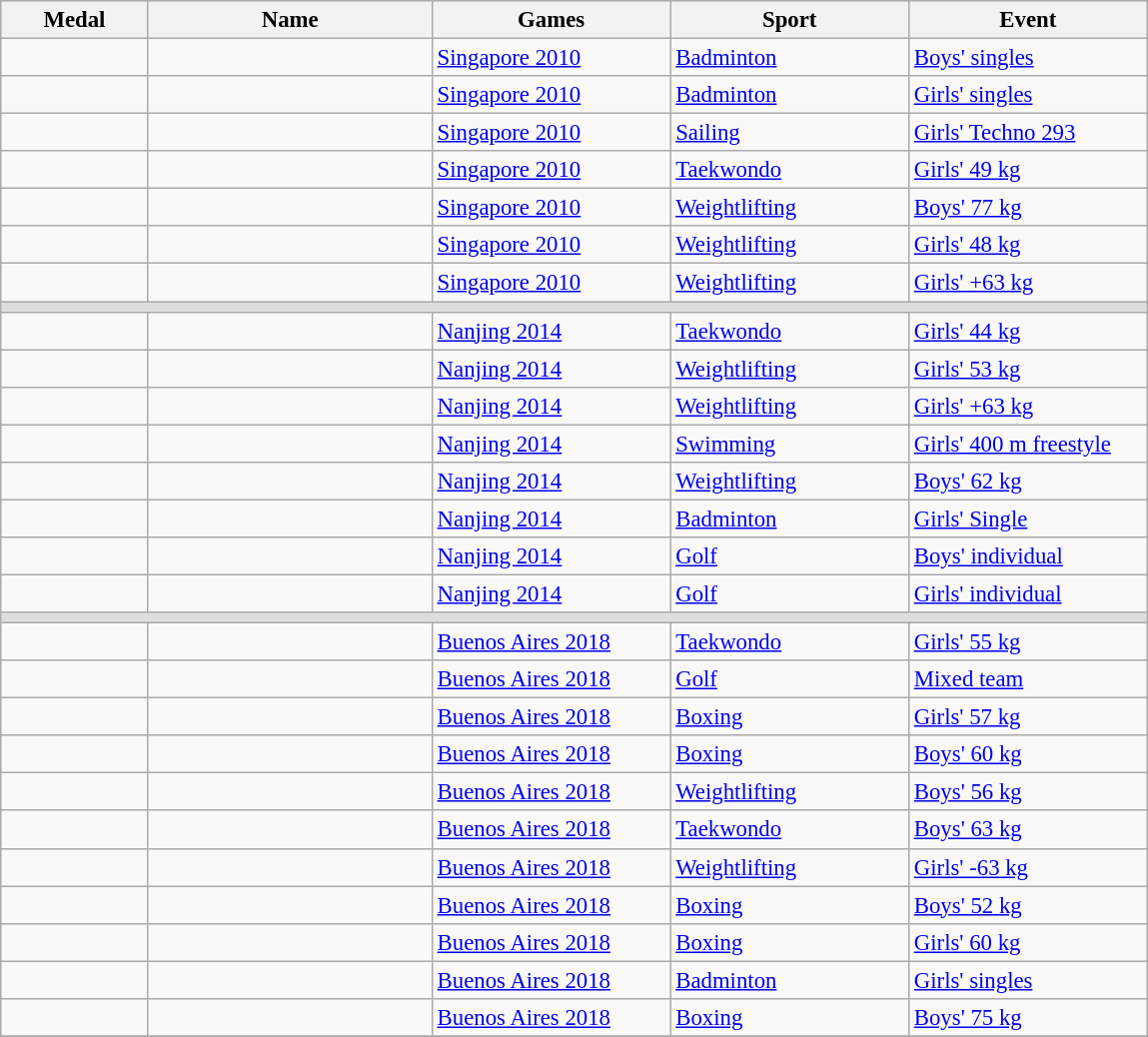<table class="wikitable sortable" style="font-size: 95%;">
<tr>
<th style="width:6em">Medal</th>
<th style="width:12em">Name</th>
<th style="width:10em">Games</th>
<th style="width:10em">Sport</th>
<th style="width:10em">Event</th>
</tr>
<tr>
<td></td>
<td></td>
<td> <a href='#'>Singapore 2010</a></td>
<td> <a href='#'>Badminton</a></td>
<td><a href='#'>Boys' singles</a></td>
</tr>
<tr>
<td></td>
<td></td>
<td> <a href='#'>Singapore 2010</a></td>
<td> <a href='#'>Badminton</a></td>
<td><a href='#'>Girls' singles</a></td>
</tr>
<tr>
<td></td>
<td></td>
<td> <a href='#'>Singapore 2010</a></td>
<td> <a href='#'>Sailing</a></td>
<td><a href='#'>Girls' Techno 293</a></td>
</tr>
<tr>
<td></td>
<td></td>
<td> <a href='#'>Singapore 2010</a></td>
<td> <a href='#'>Taekwondo</a></td>
<td><a href='#'>Girls' 49 kg</a></td>
</tr>
<tr>
<td></td>
<td></td>
<td> <a href='#'>Singapore 2010</a></td>
<td> <a href='#'>Weightlifting</a></td>
<td><a href='#'>Boys' 77 kg</a></td>
</tr>
<tr>
<td></td>
<td></td>
<td> <a href='#'>Singapore 2010</a></td>
<td> <a href='#'>Weightlifting</a></td>
<td><a href='#'>Girls' 48 kg</a></td>
</tr>
<tr>
<td></td>
<td></td>
<td> <a href='#'>Singapore 2010</a></td>
<td> <a href='#'>Weightlifting</a></td>
<td><a href='#'>Girls' +63 kg</a></td>
</tr>
<tr bgcolor=#DDDDDD>
<td colspan=7></td>
</tr>
<tr>
<td></td>
<td></td>
<td> <a href='#'>Nanjing 2014</a></td>
<td> <a href='#'>Taekwondo</a></td>
<td><a href='#'>Girls' 44 kg</a></td>
</tr>
<tr>
<td></td>
<td></td>
<td> <a href='#'>Nanjing 2014</a></td>
<td> <a href='#'>Weightlifting</a></td>
<td><a href='#'>Girls' 53 kg</a></td>
</tr>
<tr>
<td></td>
<td></td>
<td> <a href='#'>Nanjing 2014</a></td>
<td> <a href='#'>Weightlifting</a></td>
<td><a href='#'>Girls' +63 kg</a></td>
</tr>
<tr>
<td></td>
<td></td>
<td> <a href='#'>Nanjing 2014</a></td>
<td> <a href='#'>Swimming</a></td>
<td><a href='#'>Girls' 400 m freestyle</a></td>
</tr>
<tr>
<td></td>
<td></td>
<td> <a href='#'>Nanjing 2014</a></td>
<td> <a href='#'>Weightlifting</a></td>
<td><a href='#'>Boys' 62 kg</a></td>
</tr>
<tr>
<td></td>
<td></td>
<td> <a href='#'>Nanjing 2014</a></td>
<td> <a href='#'>Badminton</a></td>
<td><a href='#'>Girls' Single</a></td>
</tr>
<tr>
<td></td>
<td></td>
<td> <a href='#'>Nanjing 2014</a></td>
<td> <a href='#'>Golf</a></td>
<td><a href='#'>Boys' individual</a></td>
</tr>
<tr>
<td></td>
<td></td>
<td> <a href='#'>Nanjing 2014</a></td>
<td> <a href='#'>Golf</a></td>
<td><a href='#'>Girls' individual</a></td>
</tr>
<tr bgcolor=#DDDDDD>
<td colspan=7></td>
</tr>
<tr>
<td></td>
<td></td>
<td> <a href='#'>Buenos Aires 2018</a></td>
<td> <a href='#'>Taekwondo</a></td>
<td><a href='#'>Girls' 55 kg</a></td>
</tr>
<tr>
<td></td>
<td><br></td>
<td> <a href='#'>Buenos Aires 2018</a></td>
<td> <a href='#'>Golf</a></td>
<td><a href='#'>Mixed team</a></td>
</tr>
<tr>
<td></td>
<td></td>
<td> <a href='#'>Buenos Aires 2018</a></td>
<td> <a href='#'>Boxing</a></td>
<td><a href='#'>Girls' 57 kg</a></td>
</tr>
<tr>
<td></td>
<td></td>
<td> <a href='#'>Buenos Aires 2018</a></td>
<td> <a href='#'>Boxing</a></td>
<td><a href='#'>Boys' 60 kg</a></td>
</tr>
<tr>
<td></td>
<td></td>
<td> <a href='#'>Buenos Aires 2018</a></td>
<td> <a href='#'>Weightlifting</a></td>
<td><a href='#'>Boys' 56 kg</a></td>
</tr>
<tr>
<td></td>
<td></td>
<td> <a href='#'>Buenos Aires 2018</a></td>
<td> <a href='#'>Taekwondo</a></td>
<td><a href='#'>Boys' 63 kg</a></td>
</tr>
<tr>
<td></td>
<td></td>
<td> <a href='#'>Buenos Aires 2018</a></td>
<td> <a href='#'>Weightlifting</a></td>
<td><a href='#'>Girls' -63 kg</a></td>
</tr>
<tr>
<td></td>
<td></td>
<td> <a href='#'>Buenos Aires 2018</a></td>
<td> <a href='#'>Boxing</a></td>
<td><a href='#'>Boys' 52 kg</a></td>
</tr>
<tr>
<td></td>
<td></td>
<td> <a href='#'>Buenos Aires 2018</a></td>
<td> <a href='#'>Boxing</a></td>
<td><a href='#'>Girls' 60 kg</a></td>
</tr>
<tr>
<td></td>
<td></td>
<td> <a href='#'>Buenos Aires 2018</a></td>
<td> <a href='#'>Badminton</a></td>
<td><a href='#'>Girls' singles</a></td>
</tr>
<tr>
<td></td>
<td></td>
<td> <a href='#'>Buenos Aires 2018</a></td>
<td> <a href='#'>Boxing</a></td>
<td><a href='#'>Boys' 75 kg</a></td>
</tr>
<tr>
</tr>
</table>
